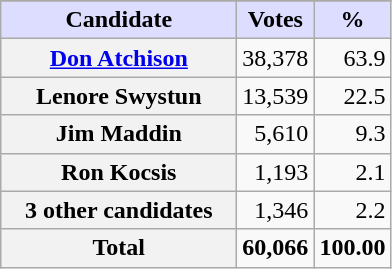<table class="wikitable sortable plainrowheaders">
<tr style="background-color:#00594E">
</tr>
<tr>
<th scope="col" style="background:#ddf; width:150px;">Candidate</th>
<th scope="col" style="background:#ddf;">Votes</th>
<th scope="col" style="background:#ddf;">%</th>
</tr>
<tr>
<th scope="row"><a href='#'>Don Atchison</a></th>
<td align="right">38,378</td>
<td align="right">63.9</td>
</tr>
<tr>
<th scope="row">Lenore Swystun</th>
<td align="right">13,539</td>
<td align="right">22.5</td>
</tr>
<tr>
<th scope="row"><strong>Jim Maddin</strong></th>
<td align="right">5,610</td>
<td align="right">9.3</td>
</tr>
<tr>
<th scope="row">Ron Kocsis</th>
<td align="right">1,193</td>
<td align="right">2.1</td>
</tr>
<tr>
<th scope="row">3 other candidates</th>
<td align="right">1,346</td>
<td align="right">2.2</td>
</tr>
<tr>
<th scope="row"><strong>Total</strong></th>
<td align="right"><strong>60,066</strong></td>
<td align=right><strong>100.00</strong></td>
</tr>
</table>
